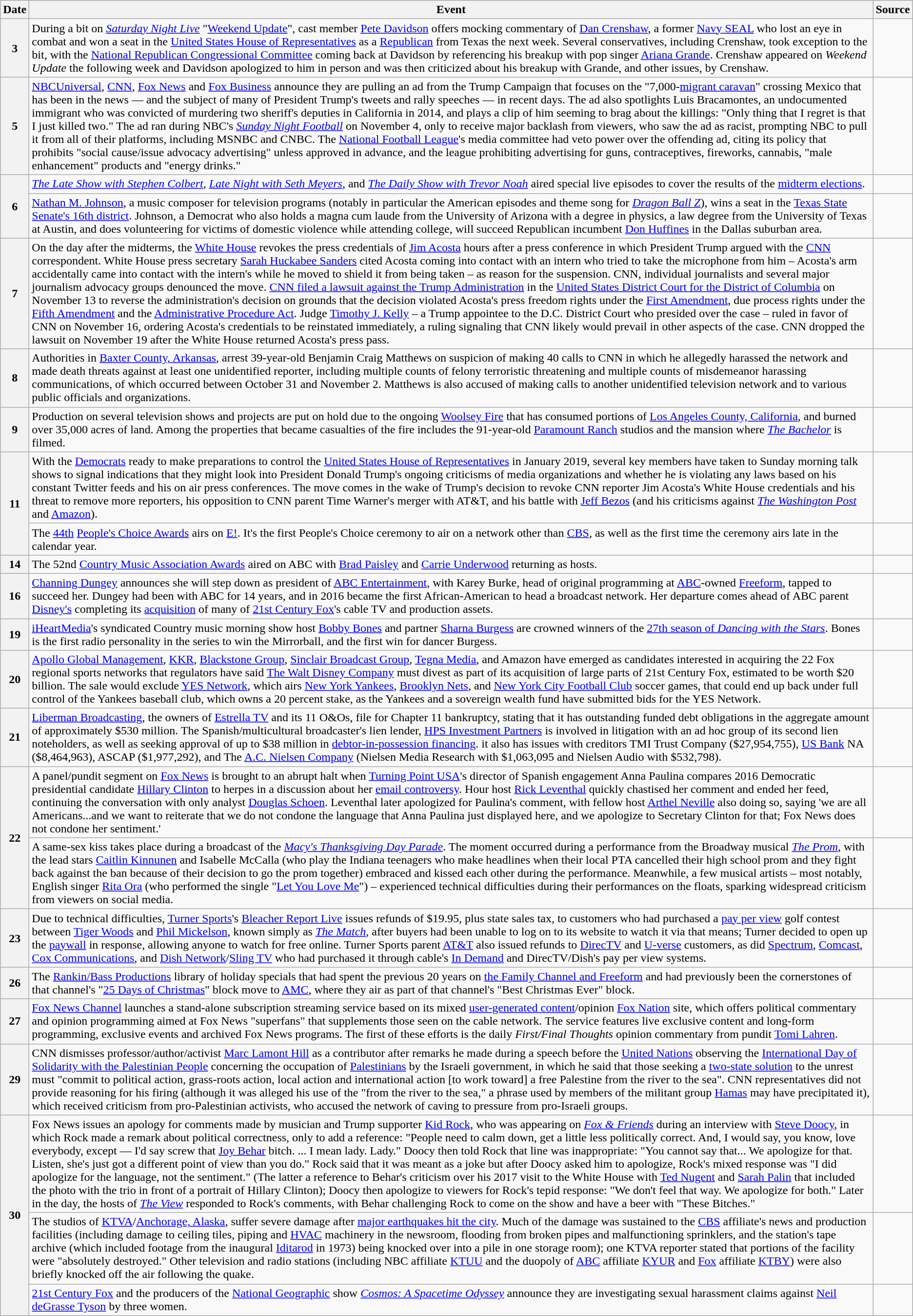<table class="wikitable">
<tr>
<th>Date</th>
<th>Event</th>
<th>Source</th>
</tr>
<tr>
<th>3</th>
<td>During a bit on <em><a href='#'>Saturday Night Live</a></em> "<a href='#'>Weekend Update</a>", cast member <a href='#'>Pete Davidson</a> offers mocking commentary of <a href='#'>Dan Crenshaw</a>, a former <a href='#'>Navy SEAL</a> who lost an eye in combat and won a seat in the <a href='#'>United States House of Representatives</a> as a <a href='#'>Republican</a> from Texas the next week. Several conservatives, including Crenshaw, took exception to the bit, with the <a href='#'>National Republican Congressional Committee</a> coming back at Davidson by referencing his breakup with pop singer <a href='#'>Ariana Grande</a>. Crenshaw appeared on <em>Weekend Update</em> the following week and Davidson apologized to him in person and was then criticized about his breakup with Grande, and other issues, by Crenshaw.</td>
<td></td>
</tr>
<tr>
<th>5</th>
<td><a href='#'>NBCUniversal</a>, <a href='#'>CNN</a>, <a href='#'>Fox News</a> and <a href='#'>Fox Business</a> announce they are pulling an ad from the Trump Campaign that focuses on the "7,000-<a href='#'>migrant caravan</a>" crossing Mexico that has been in the news — and the subject of many of President Trump's tweets and rally speeches — in recent days. The ad also spotlights Luis Bracamontes, an undocumented immigrant who was convicted of murdering two sheriff's deputies in California in 2014, and plays a clip of him seeming to brag about the killings: "Only thing that I regret is that I just killed two." The ad ran during NBC's <em><a href='#'>Sunday Night Football</a></em> on November 4, only to receive major backlash from viewers, who saw the ad as racist, prompting NBC to pull it from all of their platforms, including MSNBC and CNBC. The <a href='#'>National Football League</a>'s media committee had veto power over the offending ad, citing its policy that prohibits "social cause/issue advocacy advertising" unless approved in advance, and the league prohibiting advertising for guns, contraceptives, fireworks, cannabis, "male enhancement" products and "energy drinks."</td>
<td></td>
</tr>
<tr>
<th rowspan=2>6</th>
<td><em><a href='#'>The Late Show with Stephen Colbert</a></em>, <em><a href='#'>Late Night with Seth Meyers</a></em>, and <em><a href='#'>The Daily Show with Trevor Noah</a></em> aired special live episodes to cover the results of the <a href='#'>midterm elections</a>.</td>
<td></td>
</tr>
<tr>
<td><a href='#'>Nathan M. Johnson</a>, a music composer for television programs (notably in particular the American episodes and theme song for <em><a href='#'>Dragon Ball Z</a></em>), wins a seat in the <a href='#'>Texas State Senate's 16th district</a>. Johnson, a Democrat who also holds a magna cum laude from the University of Arizona with a degree in physics, a law degree from the University of Texas at Austin, and does volunteering for victims of domestic violence while attending college, will succeed Republican incumbent <a href='#'>Don Huffines</a> in the Dallas suburban area.</td>
<td></td>
</tr>
<tr>
<th>7</th>
<td>On the day after the midterms, the <a href='#'>White House</a> revokes the press credentials of <a href='#'>Jim Acosta</a> hours after a press conference in which President Trump argued with the <a href='#'>CNN</a> correspondent. White House press secretary <a href='#'>Sarah Huckabee Sanders</a> cited Acosta coming into contact with an intern who tried to take the microphone from him – Acosta's arm accidentally came into contact with the intern's while he moved to shield it from being taken – as reason for the suspension. CNN, individual journalists and several major journalism advocacy groups denounced the move. <a href='#'>CNN filed a lawsuit against the Trump Administration</a> in the <a href='#'>United States District Court for the District of Columbia</a> on November 13 to reverse the administration's decision on grounds that the decision violated Acosta's press freedom rights under the <a href='#'>First Amendment</a>, due process rights under the <a href='#'>Fifth Amendment</a> and the <a href='#'>Administrative Procedure Act</a>. Judge <a href='#'>Timothy J. Kelly</a> – a Trump appointee to the D.C. District Court who presided over the case – ruled in favor of CNN on November 16, ordering Acosta's credentials to be reinstated immediately, a ruling signaling that CNN likely would prevail in other aspects of the case. CNN dropped the lawsuit on November 19 after the White House returned Acosta's press pass.</td>
<td></td>
</tr>
<tr>
<th>8</th>
<td>Authorities in <a href='#'>Baxter County, Arkansas</a>, arrest 39-year-old Benjamin Craig Matthews on suspicion of making 40 calls to CNN in which he allegedly harassed the network and made death threats against at least one unidentified reporter, including multiple counts of felony terroristic threatening and multiple counts of misdemeanor harassing communications, of which occurred between October 31 and November 2. Matthews is also accused of making calls to another unidentified television network and to various public officials and organizations.</td>
<td></td>
</tr>
<tr>
<th>9</th>
<td>Production on several television shows and projects are put on hold due to the ongoing <a href='#'>Woolsey Fire</a> that has consumed portions of <a href='#'>Los Angeles County, California</a>, and burned over 35,000 acres of land. Among the properties that became casualties of the fire includes the 91-year-old <a href='#'>Paramount Ranch</a> studios and the mansion where <em><a href='#'>The Bachelor</a></em> is filmed.</td>
<td></td>
</tr>
<tr>
<th rowspan=2>11</th>
<td>With the <a href='#'>Democrats</a> ready to make preparations to control the <a href='#'>United States House of Representatives</a> in January 2019, several key members have taken to Sunday morning talk shows to signal indications that they might look into President Donald Trump's ongoing criticisms of media organizations and whether he is violating any laws based on his constant Twitter feeds and his on air press conferences. The move comes in the wake of Trump's decision to revoke CNN reporter Jim Acosta's White House credentials and his threat to remove more reporters, his opposition to CNN parent Time Warner's merger with AT&T, and his battle with <a href='#'>Jeff Bezos</a> (and his criticisms against <em><a href='#'>The Washington Post</a></em> and <a href='#'>Amazon</a>).</td>
<td></td>
</tr>
<tr>
<td>The <a href='#'>44th</a> <a href='#'>People's Choice Awards</a> airs on <a href='#'>E!</a>. It's the first People's Choice ceremony to air on a network other than <a href='#'>CBS</a>, as well as the first time the ceremony airs late in the calendar year.</td>
<td></td>
</tr>
<tr>
<th>14</th>
<td>The 52nd <a href='#'>Country Music Association Awards</a> aired on ABC with <a href='#'>Brad Paisley</a> and <a href='#'>Carrie Underwood</a> returning as hosts.</td>
<td></td>
</tr>
<tr>
<th>16</th>
<td><a href='#'>Channing Dungey</a> announces she will step down as president of <a href='#'>ABC Entertainment</a>, with Karey Burke, head of original programming at <a href='#'>ABC</a>-owned <a href='#'>Freeform</a>, tapped to succeed her. Dungey had been with ABC for 14 years, and in 2016 became the first African-American to head a broadcast network. Her departure comes ahead of ABC parent <a href='#'>Disney's</a> completing its <a href='#'>acquisition</a> of many of <a href='#'>21st Century Fox</a>'s cable TV and production assets.</td>
<td></td>
</tr>
<tr>
<th>19</th>
<td><a href='#'>iHeartMedia</a>'s syndicated Country music morning show host <a href='#'>Bobby Bones</a> and partner <a href='#'>Sharna Burgess</a> are crowned winners of the <a href='#'>27th season of <em>Dancing with the Stars</em></a>. Bones is the first radio personality in the series to win the Mirrorball, and the first win for dancer Burgess.</td>
<td></td>
</tr>
<tr>
<th>20</th>
<td><a href='#'>Apollo Global Management</a>, <a href='#'>KKR</a>, <a href='#'>Blackstone Group</a>, <a href='#'>Sinclair Broadcast Group</a>, <a href='#'>Tegna Media</a>, and Amazon have emerged as candidates interested in acquiring the 22 Fox regional sports networks that regulators have said <a href='#'>The Walt Disney Company</a> must divest as part of its acquisition of large parts of 21st Century Fox, estimated to be worth $20 billion. The sale would exclude <a href='#'>YES Network</a>, which airs <a href='#'>New York Yankees</a>, <a href='#'>Brooklyn Nets</a>, and <a href='#'>New York City Football Club</a> soccer games, that could end up back under full control of the Yankees baseball club, which owns a 20 percent stake, as the Yankees and a sovereign wealth fund have submitted bids for the YES Network.</td>
<td></td>
</tr>
<tr>
<th>21</th>
<td><a href='#'>Liberman Broadcasting</a>, the owners of <a href='#'>Estrella TV</a> and its 11 O&Os, file for Chapter 11 bankruptcy, stating that it has outstanding funded debt obligations in the aggregate amount of approximately $530 million. The Spanish/multicultural broadcaster's lien lender, <a href='#'>HPS Investment Partners</a> is involved in litigation with an ad hoc group of its second lien noteholders, as well as seeking approval of up to $38 million in <a href='#'>debtor-in-possession financing</a>. it also has issues with creditors TMI Trust Company ($27,954,755), <a href='#'>US Bank</a> NA ($8,464,963), ASCAP ($1,977,292), and The <a href='#'>A.C. Nielsen Company</a> (Nielsen Media Research with $1,063,095 and Nielsen Audio with $532,798).</td>
<td></td>
</tr>
<tr>
<th rowspan=2>22</th>
<td>A panel/pundit segment on <a href='#'>Fox News</a> is brought to an abrupt halt when <a href='#'>Turning Point USA</a>'s director of Spanish engagement Anna Paulina compares 2016 Democratic presidential candidate <a href='#'>Hillary Clinton</a> to herpes in a discussion about her <a href='#'>email controversy</a>. Hour host <a href='#'>Rick Leventhal</a> quickly chastised her comment and ended her feed, continuing the conversation with only analyst <a href='#'>Douglas Schoen</a>. Leventhal later apologized for Paulina's comment, with fellow host <a href='#'>Arthel Neville</a> also doing so, saying 'we are all Americans...and we want to reiterate that we do not condone the language that Anna Paulina just displayed here, and we apologize to Secretary Clinton for that; Fox News does not condone her sentiment.'</td>
<td></td>
</tr>
<tr>
<td>A same-sex kiss takes place during a broadcast of the <em><a href='#'>Macy's Thanksgiving Day Parade</a></em>. The moment occurred during a performance from the Broadway musical <em><a href='#'>The Prom</a></em>, with the lead stars <a href='#'>Caitlin Kinnunen</a> and Isabelle McCalla (who play the Indiana teenagers who make headlines when their local PTA cancelled their high school prom and they fight back against the ban because of their decision to go the prom together) embraced and kissed each other during the performance. Meanwhile, a few musical artists – most notably, English singer <a href='#'>Rita Ora</a> (who performed the single "<a href='#'>Let You Love Me</a>") – experienced technical difficulties during their performances on the floats, sparking widespread criticism from viewers on social media.</td>
<td></td>
</tr>
<tr>
<th>23</th>
<td>Due to technical difficulties, <a href='#'>Turner Sports</a>'s <a href='#'>Bleacher Report Live</a> issues refunds of $19.95, plus state sales tax, to customers who had purchased a <a href='#'>pay per view</a> golf contest between <a href='#'>Tiger Woods</a> and <a href='#'>Phil Mickelson</a>, known simply as <em><a href='#'>The Match</a>,</em> after buyers had been unable to log on to its website to watch it via that means; Turner decided to open up the <a href='#'>paywall</a> in response, allowing anyone to watch for free online. Turner Sports parent <a href='#'>AT&T</a> also issued refunds to <a href='#'>DirecTV</a> and <a href='#'>U-verse</a> customers, as did <a href='#'>Spectrum</a>, <a href='#'>Comcast</a>, <a href='#'>Cox Communications</a>, and <a href='#'>Dish Network</a>/<a href='#'>Sling TV</a> who had purchased it through cable's <a href='#'>In Demand</a> and DirecTV/Dish's pay per view systems.</td>
<td></td>
</tr>
<tr>
<th>26</th>
<td>The <a href='#'>Rankin/Bass Productions</a> library of holiday specials that had spent the previous 20 years on <a href='#'>the Family Channel and Freeform</a> and had previously been the cornerstones of that channel's "<a href='#'>25 Days of Christmas</a>" block move to <a href='#'>AMC</a>, where they air as part of that channel's "Best Christmas Ever" block.</td>
<td></td>
</tr>
<tr>
<th>27</th>
<td><a href='#'>Fox News Channel</a> launches a stand-alone subscription streaming service based on its mixed <a href='#'>user-generated content</a>/opinion <a href='#'>Fox Nation</a> site, which offers political commentary and opinion programming aimed at Fox News "superfans" that supplements those seen on the cable network. The service features live exclusive content and long-form programming, exclusive events and archived Fox News programs. The first of these efforts is the daily <em>First/Final Thoughts</em> opinion commentary from pundit <a href='#'>Tomi Lahren</a>.</td>
<td></td>
</tr>
<tr>
<th>29</th>
<td>CNN dismisses professor/author/activist <a href='#'>Marc Lamont Hill</a> as a contributor after remarks he made during a speech before the <a href='#'>United Nations</a> observing the <a href='#'>International Day of Solidarity with the Palestinian People</a> concerning the occupation of <a href='#'>Palestinians</a> by the Israeli government, in which he said that those seeking a <a href='#'>two-state solution</a> to the unrest must "commit to political action, grass-roots action, local action and international action [to work toward] a free Palestine from the river to the sea". CNN representatives did not provide reasoning for his firing (although it was alleged his use of the "from the river to the sea," a phrase used by members of the militant group <a href='#'>Hamas</a> may have precipitated it), which received criticism from pro-Palestinian activists, who accused the network of caving to pressure from pro-Israeli groups.</td>
<td></td>
</tr>
<tr>
<th rowspan=3>30</th>
<td>Fox News issues an apology for comments made by musician and Trump supporter <a href='#'>Kid Rock</a>, who was appearing on <em><a href='#'>Fox & Friends</a></em> during an interview with <a href='#'>Steve Doocy</a>, in which Rock made a remark about political correctness, only to add a reference: "People need to calm down, get a little less politically correct. And, I would say, you know, love everybody, except — I'd say screw that <a href='#'>Joy Behar</a> bitch. ... I mean lady. Lady." Doocy then told Rock that line was inappropriate: "You cannot say that... We apologize for that. Listen, she's just got a different point of view than you do." Rock said that it was meant as a joke but after Doocy asked him to apologize, Rock's mixed response was "I did apologize for the language, not the sentiment." (The latter a reference to Behar's criticism over his 2017 visit to the White House with <a href='#'>Ted Nugent</a> and <a href='#'>Sarah Palin</a> that included the photo with the trio in front of a portrait of Hillary Clinton); Doocy then apologize to viewers for Rock's tepid response: "We don't feel that way. We apologize for both." Later in the day, the hosts of <em><a href='#'>The View</a></em> responded to Rock's comments, with Behar challenging Rock to come on the show and have a beer with "These Bitches."</td>
<td></td>
</tr>
<tr>
<td>The studios of <a href='#'>KTVA</a>/<a href='#'>Anchorage, Alaska</a>, suffer severe damage after <a href='#'>major earthquakes hit the city</a>. Much of the damage was sustained to the <a href='#'>CBS</a> affiliate's news and production facilities (including damage to ceiling tiles, piping and <a href='#'>HVAC</a> machinery in the newsroom, flooding from broken pipes and malfunctioning sprinklers, and the station's tape archive (which included footage from the inaugural <a href='#'>Iditarod</a> in 1973) being knocked over into a pile in one storage room); one KTVA reporter stated that portions of the facility were "absolutely destroyed." Other television and radio stations (including NBC affiliate <a href='#'>KTUU</a> and the duopoly of <a href='#'>ABC</a> affiliate <a href='#'>KYUR</a> and <a href='#'>Fox</a> affiliate <a href='#'>KTBY</a>) were also briefly knocked off the air following the quake.</td>
<td></td>
</tr>
<tr>
<td><a href='#'>21st Century Fox</a> and the producers of the <a href='#'>National Geographic</a> show <em><a href='#'>Cosmos: A Spacetime Odyssey</a></em> announce they are investigating sexual harassment claims against <a href='#'>Neil deGrasse Tyson</a> by three women.</td>
<td></td>
</tr>
</table>
